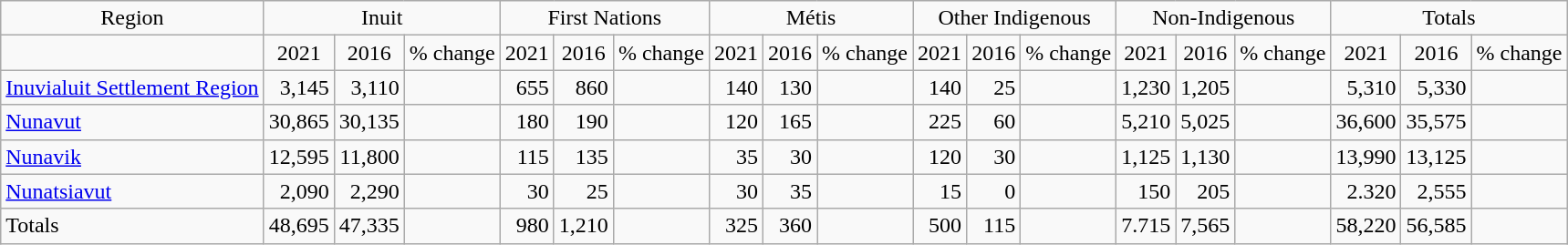<table class=wikitable style=text-align:right>
<tr>
<td align="center">Region</td>
<td colspan="3" align="center">Inuit</td>
<td colspan="3" align="center">First Nations</td>
<td colspan="3" align="center">Métis</td>
<td colspan="3" align="center">Other Indigenous</td>
<td colspan="3" align="center">Non-Indigenous</td>
<td colspan="3" align="center">Totals</td>
</tr>
<tr>
<td></td>
<td align="center">2021</td>
<td align="center">2016</td>
<td align="center">% change</td>
<td align="center">2021</td>
<td align="center">2016</td>
<td align="center">% change</td>
<td align="center">2021</td>
<td align="center">2016</td>
<td align="center">% change</td>
<td align="center">2021</td>
<td align="center">2016</td>
<td align="center">% change</td>
<td align="center">2021</td>
<td align="center">2016</td>
<td align="center">% change</td>
<td align="center">2021</td>
<td align="center">2016</td>
<td align="center">% change</td>
</tr>
<tr>
<td align="left"><a href='#'>Inuvialuit Settlement Region</a></td>
<td>3,145</td>
<td>3,110</td>
<td></td>
<td>655</td>
<td>860</td>
<td></td>
<td>140</td>
<td>130</td>
<td></td>
<td>140</td>
<td>25</td>
<td></td>
<td>1,230</td>
<td>1,205</td>
<td></td>
<td>5,310</td>
<td>5,330</td>
<td></td>
</tr>
<tr>
<td align="left"><a href='#'>Nunavut</a></td>
<td>30,865</td>
<td>30,135</td>
<td></td>
<td>180</td>
<td>190</td>
<td></td>
<td>120</td>
<td>165</td>
<td></td>
<td>225</td>
<td>60</td>
<td></td>
<td>5,210</td>
<td>5,025</td>
<td></td>
<td>36,600</td>
<td>35,575</td>
<td></td>
</tr>
<tr>
<td align="left"><a href='#'>Nunavik</a></td>
<td>12,595</td>
<td>11,800</td>
<td></td>
<td>115</td>
<td>135</td>
<td></td>
<td>35</td>
<td>30</td>
<td></td>
<td>120</td>
<td>30</td>
<td></td>
<td>1,125</td>
<td>1,130</td>
<td></td>
<td>13,990</td>
<td>13,125</td>
<td></td>
</tr>
<tr>
<td align="left"><a href='#'>Nunatsiavut</a></td>
<td>2,090</td>
<td>2,290</td>
<td></td>
<td>30</td>
<td>25</td>
<td></td>
<td>30</td>
<td>35</td>
<td></td>
<td>15</td>
<td>0</td>
<td></td>
<td>150</td>
<td>205</td>
<td></td>
<td>2.320</td>
<td>2,555</td>
<td></td>
</tr>
<tr>
<td align="left">Totals</td>
<td>48,695</td>
<td>47,335</td>
<td></td>
<td>980</td>
<td>1,210</td>
<td></td>
<td>325</td>
<td>360</td>
<td></td>
<td>500</td>
<td>115</td>
<td></td>
<td>7.715</td>
<td>7,565</td>
<td></td>
<td>58,220</td>
<td>56,585</td>
<td></td>
</tr>
</table>
